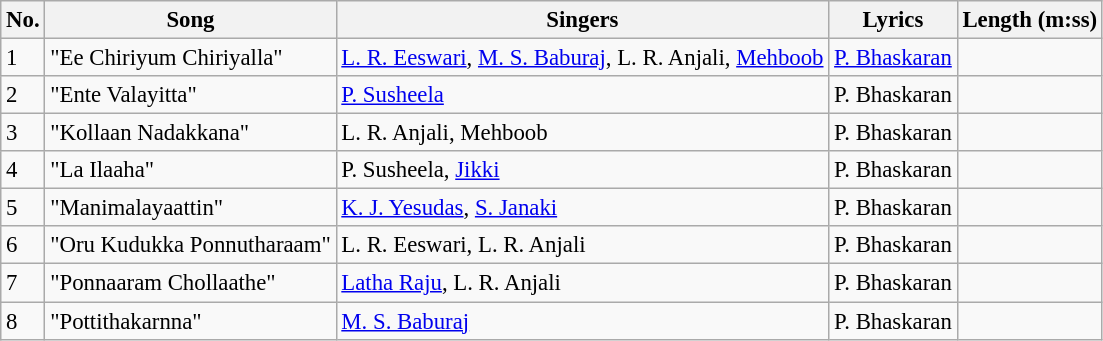<table class="wikitable" style="font-size:95%;">
<tr>
<th>No.</th>
<th>Song</th>
<th>Singers</th>
<th>Lyrics</th>
<th>Length (m:ss)</th>
</tr>
<tr>
<td>1</td>
<td>"Ee Chiriyum Chiriyalla"</td>
<td><a href='#'>L. R. Eeswari</a>, <a href='#'>M. S. Baburaj</a>, L. R. Anjali, <a href='#'>Mehboob</a></td>
<td><a href='#'>P. Bhaskaran</a></td>
<td></td>
</tr>
<tr>
<td>2</td>
<td>"Ente Valayitta"</td>
<td><a href='#'>P. Susheela</a></td>
<td>P. Bhaskaran</td>
<td></td>
</tr>
<tr>
<td>3</td>
<td>"Kollaan Nadakkana"</td>
<td>L. R. Anjali, Mehboob</td>
<td>P. Bhaskaran</td>
<td></td>
</tr>
<tr>
<td>4</td>
<td>"La Ilaaha"</td>
<td>P. Susheela, <a href='#'>Jikki</a></td>
<td>P. Bhaskaran</td>
<td></td>
</tr>
<tr>
<td>5</td>
<td>"Manimalayaattin"</td>
<td><a href='#'>K. J. Yesudas</a>, <a href='#'>S. Janaki</a></td>
<td>P. Bhaskaran</td>
<td></td>
</tr>
<tr>
<td>6</td>
<td>"Oru Kudukka Ponnutharaam"</td>
<td>L. R. Eeswari, L. R. Anjali</td>
<td>P. Bhaskaran</td>
<td></td>
</tr>
<tr>
<td>7</td>
<td>"Ponnaaram Chollaathe"</td>
<td><a href='#'>Latha Raju</a>, L. R. Anjali</td>
<td>P. Bhaskaran</td>
<td></td>
</tr>
<tr>
<td>8</td>
<td>"Pottithakarnna"</td>
<td><a href='#'>M. S. Baburaj</a></td>
<td>P. Bhaskaran</td>
<td></td>
</tr>
</table>
